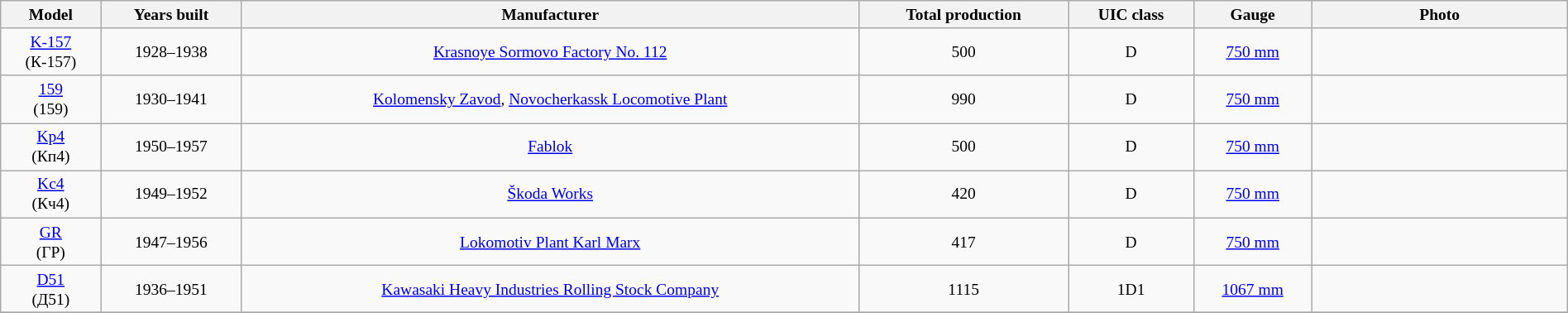<table class="wikitable + sortable"  style="width:100%; text-align: center; font-size: small;">
<tr>
<th>Model</th>
<th>Years built</th>
<th>Manufacturer</th>
<th>Total production</th>
<th>UIC class</th>
<th>Gauge</th>
<th style="width:200px;">Photo</th>
</tr>
<tr>
<td><a href='#'>K-157</a><br>(К-157)</td>
<td>1928–1938</td>
<td><a href='#'>Krasnoye Sormovo Factory No. 112</a></td>
<td>500</td>
<td>D</td>
<td><a href='#'>750 mm</a></td>
<td></td>
</tr>
<tr>
<td><a href='#'>159</a><br>(159)</td>
<td>1930–1941</td>
<td><a href='#'>Kolomensky Zavod</a>, <a href='#'>Novocherkassk Locomotive Plant</a></td>
<td>990</td>
<td>D</td>
<td><a href='#'>750 mm</a></td>
<td></td>
</tr>
<tr>
<td><a href='#'>Kp4</a><br>(Кп4)</td>
<td>1950–1957</td>
<td><a href='#'>Fablok</a></td>
<td>500</td>
<td>D</td>
<td><a href='#'>750 mm</a></td>
<td></td>
</tr>
<tr>
<td><a href='#'>Kc4</a><br>(Кч4)</td>
<td>1949–1952</td>
<td><a href='#'>Škoda Works</a></td>
<td>420</td>
<td>D</td>
<td><a href='#'>750 mm</a></td>
<td></td>
</tr>
<tr>
<td><a href='#'>GR</a><br>(ГР)</td>
<td>1947–1956</td>
<td><a href='#'>Lokomotiv Plant Karl Marx</a></td>
<td>417</td>
<td>D</td>
<td><a href='#'>750 mm</a></td>
<td></td>
</tr>
<tr>
<td><a href='#'>D51</a><br>(Д51)</td>
<td>1936–1951</td>
<td><a href='#'>Kawasaki Heavy Industries Rolling Stock Company</a></td>
<td>1115</td>
<td>1D1</td>
<td><a href='#'>1067 mm</a></td>
<td></td>
</tr>
<tr>
</tr>
</table>
